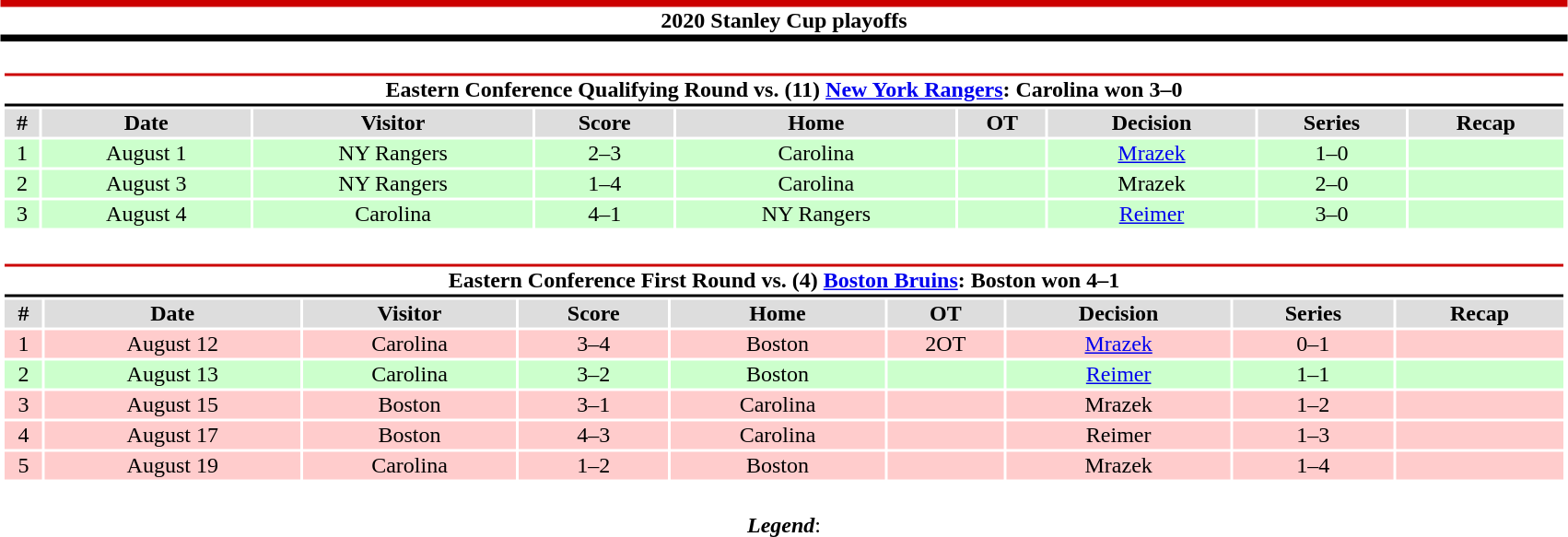<table class="toccolours" style="width:90%; clear:both; margin:1.5em auto; text-align:center;">
<tr>
<th colspan=9 style="background:#FFFFFF; border-top:#CC0000 5px solid; border-bottom:#000000 5px solid;">2020 Stanley Cup playoffs</th>
</tr>
<tr>
<td colspan=9><br><table class="toccolours collapsible collapsed" style="width:100%;">
<tr>
<th colspan=9 style="background:#FFFFFF; border-top:#CC0000 2px solid; border-bottom:#000000 2px solid;">Eastern Conference Qualifying Round vs. (11) <a href='#'>New York Rangers</a>: Carolina won 3–0</th>
</tr>
<tr style="background:#ddd;">
<th>#</th>
<th>Date</th>
<th>Visitor</th>
<th>Score</th>
<th>Home</th>
<th>OT</th>
<th>Decision</th>
<th>Series</th>
<th>Recap</th>
</tr>
<tr style="background:#cfc;">
<td>1</td>
<td>August 1</td>
<td>NY Rangers</td>
<td>2–3</td>
<td>Carolina</td>
<td></td>
<td><a href='#'>Mrazek</a></td>
<td>1–0</td>
<td></td>
</tr>
<tr style="background:#cfc;">
<td>2</td>
<td>August 3</td>
<td>NY Rangers</td>
<td>1–4</td>
<td>Carolina</td>
<td></td>
<td>Mrazek</td>
<td>2–0</td>
<td></td>
</tr>
<tr style="background:#cfc;">
<td>3</td>
<td>August 4</td>
<td>Carolina</td>
<td>4–1</td>
<td>NY Rangers</td>
<td></td>
<td><a href='#'>Reimer</a></td>
<td>3–0</td>
<td></td>
</tr>
</table>
</td>
</tr>
<tr>
<td colspan=9><br><table class="toccolours collapsible collapsed" style="width:100%;">
<tr>
<th colspan=9 style="background:#FFFFFF; border-top:#CC0000 2px solid; border-bottom:#000000 2px solid;">Eastern Conference First Round vs. (4) <a href='#'>Boston Bruins</a>: Boston won 4–1</th>
</tr>
<tr style="background:#ddd;">
<th>#</th>
<th>Date</th>
<th>Visitor</th>
<th>Score</th>
<th>Home</th>
<th>OT</th>
<th>Decision</th>
<th>Series</th>
<th>Recap</th>
</tr>
<tr style="background:#fcc;">
<td>1</td>
<td>August 12</td>
<td>Carolina</td>
<td>3–4</td>
<td>Boston</td>
<td>2OT</td>
<td><a href='#'>Mrazek</a></td>
<td>0–1</td>
<td></td>
</tr>
<tr style="background:#cfc;">
<td>2</td>
<td>August 13</td>
<td>Carolina</td>
<td>3–2</td>
<td>Boston</td>
<td></td>
<td><a href='#'>Reimer</a></td>
<td>1–1</td>
<td></td>
</tr>
<tr style="background:#fcc;">
<td>3</td>
<td>August 15</td>
<td>Boston</td>
<td>3–1</td>
<td>Carolina</td>
<td></td>
<td>Mrazek</td>
<td>1–2</td>
<td></td>
</tr>
<tr style="background:#fcc;">
<td>4</td>
<td>August 17</td>
<td>Boston</td>
<td>4–3</td>
<td>Carolina</td>
<td></td>
<td>Reimer</td>
<td>1–3</td>
<td></td>
</tr>
<tr style="background:#fcc;">
<td>5</td>
<td>August 19</td>
<td>Carolina</td>
<td>1–2</td>
<td>Boston</td>
<td></td>
<td>Mrazek</td>
<td>1–4</td>
<td></td>
</tr>
</table>
</td>
</tr>
<tr>
<td colspan="10" style="text-align:center;"><br><strong><em>Legend</em></strong>:

</td>
</tr>
</table>
